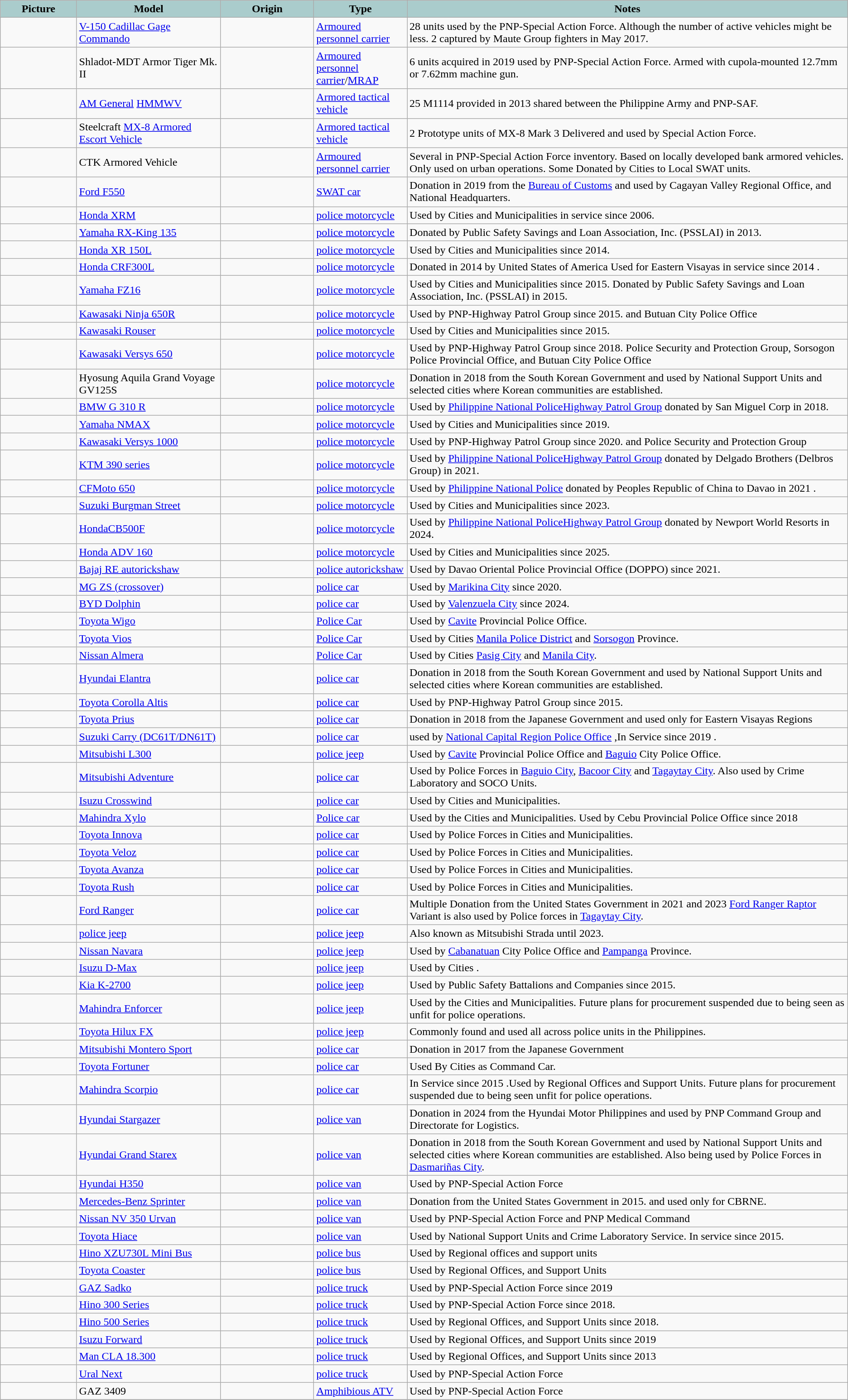<table class="wikitable">
<tr>
<th style="text-align: center; background:#acc; width:9%;">Picture</th>
<th style="text-align: center; background:#acc; width:17%;">Model</th>
<th style="text-align: center; background:#acc; width:11%;">Origin</th>
<th style="text-align: center; background:#acc; width:11%;">Type</th>
<th style="text-align: center; background:#acc; width:52%;">Notes</th>
</tr>
<tr>
<td></td>
<td><a href='#'>V-150 Cadillac Gage Commando</a></td>
<td></td>
<td><a href='#'>Armoured personnel carrier</a></td>
<td>28 units used by the PNP-Special Action Force. Although the number of active vehicles might be less. 2 captured by Maute Group fighters in May 2017.</td>
</tr>
<tr>
<td></td>
<td>Shladot-MDT Armor Tiger Mk. II</td>
<td></td>
<td><a href='#'>Armoured personnel carrier</a>/<a href='#'>MRAP</a></td>
<td>6 units acquired in 2019 used by PNP-Special Action Force. Armed with cupola-mounted 12.7mm or 7.62mm machine gun.</td>
</tr>
<tr>
<td></td>
<td><a href='#'>AM General</a> <a href='#'>HMMWV</a></td>
<td></td>
<td><a href='#'>Armored tactical vehicle</a></td>
<td>25 M1114 provided in 2013 shared between the Philippine Army and PNP-SAF.</td>
</tr>
<tr>
<td></td>
<td>Steelcraft <a href='#'>MX-8 Armored Escort Vehicle</a></td>
<td></td>
<td><a href='#'>Armored tactical vehicle</a></td>
<td>2 Prototype units of MX-8 Mark 3 Delivered and used by Special Action Force.</td>
</tr>
<tr>
<td></td>
<td>CTK Armored Vehicle</td>
<td></td>
<td><a href='#'>Armoured personnel carrier</a></td>
<td>Several in PNP-Special Action Force inventory. Based on locally developed bank armored vehicles. Only used on urban operations. Some Donated by Cities to Local SWAT units.</td>
</tr>
<tr>
<td></td>
<td><a href='#'>Ford F550</a></td>
<td></td>
<td><a href='#'>SWAT car</a></td>
<td>Donation in 2019 from the <a href='#'>Bureau of Customs</a> and used by Cagayan Valley Regional Office, and National Headquarters.</td>
</tr>
<tr>
<td></td>
<td><a href='#'>Honda XRM</a></td>
<td><br></td>
<td><a href='#'>police motorcycle</a></td>
<td>Used by Cities and Municipalities in service since 2006.</td>
</tr>
<tr>
<td></td>
<td><a href='#'>Yamaha RX-King 135</a></td>
<td></td>
<td><a href='#'>police motorcycle</a></td>
<td>Donated by Public Safety Savings and Loan Association, Inc. (PSSLAI) in 2013.</td>
</tr>
<tr>
<td></td>
<td><a href='#'>Honda XR 150L</a></td>
<td></td>
<td><a href='#'>police motorcycle</a></td>
<td>Used by Cities and Municipalities since 2014.</td>
</tr>
<tr>
<td></td>
<td><a href='#'> Honda CRF300L</a></td>
<td></td>
<td><a href='#'>police motorcycle</a></td>
<td>Donated in 2014 by United States of America Used for Eastern Visayas in service since 2014 .</td>
</tr>
<tr>
<td></td>
<td><a href='#'>Yamaha FZ16</a></td>
<td></td>
<td><a href='#'>police motorcycle</a></td>
<td>Used by Cities and Municipalities since 2015. Donated by Public Safety Savings and Loan Association, Inc. (PSSLAI) in 2015.</td>
</tr>
<tr>
<td></td>
<td><a href='#'>Kawasaki Ninja 650R</a></td>
<td></td>
<td><a href='#'>police motorcycle</a></td>
<td>Used by PNP-Highway Patrol Group since 2015. and Butuan City Police Office</td>
</tr>
<tr>
<td></td>
<td><a href='#'>Kawasaki Rouser</a></td>
<td><br></td>
<td><a href='#'>police motorcycle</a></td>
<td>Used by Cities and Municipalities since 2015.</td>
</tr>
<tr>
<td></td>
<td><a href='#'>Kawasaki Versys 650</a></td>
<td></td>
<td><a href='#'>police motorcycle</a></td>
<td>Used by PNP-Highway Patrol Group since 2018. Police Security and Protection Group, Sorsogon Police Provincial Office, and Butuan City Police Office</td>
</tr>
<tr>
<td></td>
<td>Hyosung Aquila Grand Voyage GV125S</td>
<td></td>
<td><a href='#'>police motorcycle</a></td>
<td>Donation in 2018 from the South Korean Government and used by National Support Units and selected cities where Korean communities are established.</td>
</tr>
<tr>
<td></td>
<td><a href='#'>BMW G 310 R</a></td>
<td></td>
<td><a href='#'>police motorcycle</a></td>
<td>Used by <a href='#'>Philippine National Police</a><a href='#'>Highway Patrol Group</a> donated by San Miguel Corp in 2018.</td>
</tr>
<tr>
<td></td>
<td><a href='#'>Yamaha NMAX</a></td>
<td></td>
<td><a href='#'>police motorcycle</a></td>
<td>Used by  Cities and Municipalities since 2019.</td>
</tr>
<tr>
<td></td>
<td><a href='#'>Kawasaki Versys 1000</a></td>
<td></td>
<td><a href='#'>police motorcycle</a></td>
<td>Used by PNP-Highway Patrol Group since 2020. and Police Security and Protection Group</td>
</tr>
<tr>
<td></td>
<td><a href='#'>KTM 390 series</a></td>
<td></td>
<td><a href='#'>police motorcycle</a></td>
<td>Used by <a href='#'>Philippine National Police</a><a href='#'>Highway Patrol Group</a> donated by Delgado Brothers (Delbros Group) in 2021.</td>
</tr>
<tr>
<td></td>
<td><a href='#'>CFMoto 650</a></td>
<td></td>
<td><a href='#'>police motorcycle</a></td>
<td>Used by <a href='#'>Philippine National Police</a>  donated by Peoples Republic of China to Davao in 2021 .</td>
</tr>
<tr>
<td></td>
<td><a href='#'>Suzuki Burgman Street</a></td>
<td></td>
<td><a href='#'>police motorcycle</a></td>
<td>Used by  Cities and Municipalities since 2023.</td>
</tr>
<tr>
<td></td>
<td><a href='#'>HondaCB500F</a></td>
<td></td>
<td><a href='#'>police motorcycle</a></td>
<td>Used by <a href='#'>Philippine National Police</a><a href='#'>Highway Patrol Group</a> donated by Newport World Resorts in 2024.</td>
</tr>
<tr>
<td></td>
<td><a href='#'>Honda ADV 160</a></td>
<td></td>
<td><a href='#'>police motorcycle</a></td>
<td>Used by Cities and Municipalities since 2025.  </td>
</tr>
<tr>
<td></td>
<td><a href='#'>Bajaj RE autorickshaw</a></td>
<td></td>
<td><a href='#'>police autorickshaw</a></td>
<td>Used by  Davao Oriental Police Provincial Office (DOPPO) since 2021.  </td>
</tr>
<tr>
<td></td>
<td><a href='#'>MG ZS (crossover)</a></td>
<td></td>
<td><a href='#'>police car</a></td>
<td>Used by <a href='#'>Marikina City</a> since 2020. </td>
</tr>
<tr>
<td></td>
<td><a href='#'>BYD Dolphin</a></td>
<td></td>
<td><a href='#'>police car</a></td>
<td>Used by <a href='#'>Valenzuela City</a> since 2024. </td>
</tr>
<tr>
<td></td>
<td><a href='#'>Toyota Wigo</a></td>
<td></td>
<td><a href='#'>Police Car</a></td>
<td>Used by <a href='#'>Cavite</a> Provincial Police Office.</td>
</tr>
<tr>
<td></td>
<td><a href='#'>Toyota Vios</a></td>
<td></td>
<td><a href='#'>Police Car</a></td>
<td>Used by Cities  <a href='#'>Manila Police District</a> and <a href='#'>Sorsogon</a> Province.</td>
</tr>
<tr>
<td></td>
<td><a href='#'>Nissan Almera</a></td>
<td></td>
<td><a href='#'>Police Car</a></td>
<td>Used by Cities  <a href='#'>Pasig City</a> and <a href='#'>Manila City</a>.</td>
</tr>
<tr>
<td></td>
<td><a href='#'>Hyundai Elantra</a></td>
<td></td>
<td><a href='#'>police car</a></td>
<td>Donation in 2018 from the South Korean Government and used by National Support Units and selected cities where Korean communities are established.</td>
</tr>
<tr>
<td></td>
<td><a href='#'>Toyota Corolla Altis</a></td>
<td></td>
<td><a href='#'>police car</a></td>
<td>Used by PNP-Highway Patrol Group since 2015.</td>
</tr>
<tr>
<td></td>
<td><a href='#'>Toyota Prius</a></td>
<td></td>
<td><a href='#'>police car</a></td>
<td>Donation in 2018 from the Japanese Government and used only for Eastern Visayas Regions</td>
</tr>
<tr>
<td></td>
<td><a href='#'>Suzuki Carry (DC61T/DN61T)</a></td>
<td></td>
<td><a href='#'>police car</a></td>
<td>used by <a href='#'>National Capital Region Police Office</a> ,In Service since 2019 .</td>
</tr>
<tr>
<td></td>
<td><a href='#'>Mitsubishi L300</a></td>
<td></td>
<td><a href='#'>police jeep</a></td>
<td>Used by <a href='#'>Cavite</a> Provincial Police Office and <a href='#'>Baguio</a> City Police Office.</td>
</tr>
<tr>
<td></td>
<td><a href='#'>Mitsubishi Adventure</a></td>
<td></td>
<td><a href='#'>police car</a></td>
<td>Used by Police Forces in <a href='#'>Baguio City</a>, <a href='#'>Bacoor City</a> and <a href='#'>Tagaytay City</a>. Also used by Crime Laboratory and SOCO Units.</td>
</tr>
<tr>
<td></td>
<td><a href='#'>Isuzu Crosswind</a></td>
<td></td>
<td><a href='#'>police car</a></td>
<td>Used by Cities and Municipalities.</td>
</tr>
<tr>
<td></td>
<td><a href='#'>Mahindra Xylo</a></td>
<td></td>
<td><a href='#'>Police car</a></td>
<td>Used by the Cities and Municipalities. Used by Cebu Provincial Police Office since 2018</td>
</tr>
<tr>
<td></td>
<td><a href='#'>Toyota Innova</a></td>
<td></td>
<td><a href='#'>police car</a></td>
<td>Used by Police Forces in Cities and Municipalities.</td>
</tr>
<tr>
<td></td>
<td><a href='#'>Toyota Veloz</a></td>
<td></td>
<td><a href='#'>police car</a></td>
<td>Used by Police Forces in Cities and Municipalities.</td>
</tr>
<tr>
<td></td>
<td><a href='#'>Toyota Avanza</a></td>
<td></td>
<td><a href='#'>police car</a></td>
<td>Used by Police Forces in Cities and Municipalities. </td>
</tr>
<tr>
<td></td>
<td><a href='#'>Toyota Rush</a></td>
<td></td>
<td><a href='#'>police car</a></td>
<td>Used by Police Forces in Cities and Municipalities. </td>
</tr>
<tr>
<td></td>
<td><a href='#'>Ford Ranger</a></td>
<td></td>
<td><a href='#'>police car</a></td>
<td>Multiple Donation from the United States Government in 2021 and 2023    <a href='#'>Ford Ranger Raptor</a> Variant is also used by Police forces in <a href='#'>Tagaytay City</a>.</td>
</tr>
<tr>
<td></td>
<td><a href='#'>police jeep</a></td>
<td></td>
<td><a href='#'>police jeep</a></td>
<td>Also known as Mitsubishi Strada until 2023.</td>
</tr>
<tr>
<td></td>
<td><a href='#'>Nissan Navara</a></td>
<td></td>
<td><a href='#'>police jeep</a></td>
<td>Used by <a href='#'>Cabanatuan</a> City Police Office and <a href='#'>Pampanga</a> Province.</td>
</tr>
<tr>
<td></td>
<td><a href='#'>Isuzu D-Max</a></td>
<td></td>
<td><a href='#'>police jeep</a></td>
<td>Used by Cities .</td>
</tr>
<tr>
<td></td>
<td><a href='#'>Kia K-2700</a></td>
<td></td>
<td><a href='#'>police jeep</a></td>
<td>Used by Public Safety Battalions and Companies since 2015.</td>
</tr>
<tr>
<td></td>
<td><a href='#'>Mahindra Enforcer</a></td>
<td></td>
<td><a href='#'>police jeep</a></td>
<td>Used by the Cities and Municipalities. Future plans for procurement suspended due to being seen as unfit for police operations.</td>
</tr>
<tr>
<td><br></td>
<td><a href='#'>Toyota Hilux FX</a></td>
<td></td>
<td><a href='#'>police jeep</a></td>
<td>Commonly found and used all across police units in the Philippines.</td>
</tr>
<tr>
<td></td>
<td><a href='#'>Mitsubishi Montero Sport</a></td>
<td></td>
<td><a href='#'>police car</a></td>
<td>Donation in 2017 from the Japanese Government</td>
</tr>
<tr>
<td></td>
<td><a href='#'>Toyota Fortuner</a></td>
<td></td>
<td><a href='#'>police car</a></td>
<td>Used By Cities as Command Car.</td>
</tr>
<tr>
<td></td>
<td><a href='#'>Mahindra Scorpio</a></td>
<td></td>
<td><a href='#'>police car</a></td>
<td>In Service since 2015 .Used by Regional Offices and Support Units. Future plans for procurement suspended due to being seen unfit for police operations.</td>
</tr>
<tr>
<td></td>
<td><a href='#'>Hyundai Stargazer</a></td>
<td></td>
<td><a href='#'>police van</a></td>
<td>Donation in 2024 from the Hyundai Motor Philippines and used by PNP Command Group and Directorate for Logistics.</td>
</tr>
<tr>
<td></td>
<td><a href='#'>Hyundai Grand Starex</a></td>
<td></td>
<td><a href='#'>police van</a></td>
<td>Donation in 2018 from the South Korean Government and used by National Support Units and selected cities where Korean communities are established. Also being used by Police Forces in <a href='#'>Dasmariñas City</a>.</td>
</tr>
<tr>
<td></td>
<td><a href='#'>Hyundai H350</a></td>
<td></td>
<td><a href='#'>police van</a></td>
<td>Used by PNP-Special Action Force</td>
</tr>
<tr>
<td></td>
<td><a href='#'>Mercedes-Benz Sprinter</a></td>
<td></td>
<td><a href='#'>police van</a></td>
<td>Donation from the United States Government in 2015. and used only for CBRNE.</td>
</tr>
<tr>
<td></td>
<td><a href='#'>Nissan NV 350 Urvan</a></td>
<td></td>
<td><a href='#'>police van</a></td>
<td>Used by PNP-Special Action Force and PNP Medical Command</td>
</tr>
<tr>
<td></td>
<td><a href='#'>Toyota Hiace</a></td>
<td></td>
<td><a href='#'>police van</a></td>
<td>Used by National Support Units and Crime Laboratory Service. In service since 2015.</td>
</tr>
<tr>
<td></td>
<td><a href='#'>Hino XZU730L Mini Bus</a></td>
<td></td>
<td><a href='#'>police bus</a></td>
<td>Used by Regional offices and support units</td>
</tr>
<tr>
<td></td>
<td><a href='#'>Toyota Coaster</a></td>
<td></td>
<td><a href='#'>police bus</a></td>
<td>Used by Regional Offices, and Support Units</td>
</tr>
<tr>
<td></td>
<td><a href='#'>GAZ Sadko</a></td>
<td></td>
<td><a href='#'>police truck</a></td>
<td>Used by PNP-Special Action Force since 2019</td>
</tr>
<tr>
<td></td>
<td><a href='#'>Hino 300 Series</a></td>
<td></td>
<td><a href='#'>police truck</a></td>
<td>Used by PNP-Special Action Force since 2018.</td>
</tr>
<tr>
<td></td>
<td><a href='#'>Hino 500 Series</a></td>
<td></td>
<td><a href='#'>police truck</a></td>
<td>Used by Regional Offices, and Support Units since 2018.</td>
</tr>
<tr>
<td></td>
<td><a href='#'>Isuzu Forward</a></td>
<td></td>
<td><a href='#'>police truck</a></td>
<td>Used by Regional Offices, and Support Units since 2019</td>
</tr>
<tr>
<td></td>
<td><a href='#'>Man CLA 18.300</a></td>
<td></td>
<td><a href='#'>police truck</a></td>
<td>Used by Regional Offices, and Support Units since 2013</td>
</tr>
<tr>
<td></td>
<td><a href='#'>Ural Next</a></td>
<td></td>
<td><a href='#'>police truck</a></td>
<td>Used by PNP-Special Action Force</td>
</tr>
<tr>
<td></td>
<td>GAZ 3409</td>
<td></td>
<td><a href='#'>Amphibious ATV</a></td>
<td>Used by PNP-Special Action Force</td>
</tr>
<tr>
</tr>
</table>
